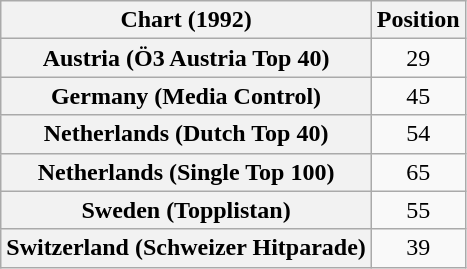<table class="wikitable sortable plainrowheaders" style="text-align:center">
<tr>
<th>Chart (1992)</th>
<th>Position</th>
</tr>
<tr>
<th scope="row">Austria (Ö3 Austria Top 40)</th>
<td>29</td>
</tr>
<tr>
<th scope="row">Germany (Media Control)</th>
<td>45</td>
</tr>
<tr>
<th scope="row">Netherlands (Dutch Top 40)</th>
<td>54</td>
</tr>
<tr>
<th scope="row">Netherlands (Single Top 100)</th>
<td>65</td>
</tr>
<tr>
<th scope="row">Sweden (Topplistan)</th>
<td>55</td>
</tr>
<tr>
<th scope="row">Switzerland (Schweizer Hitparade)</th>
<td>39</td>
</tr>
</table>
